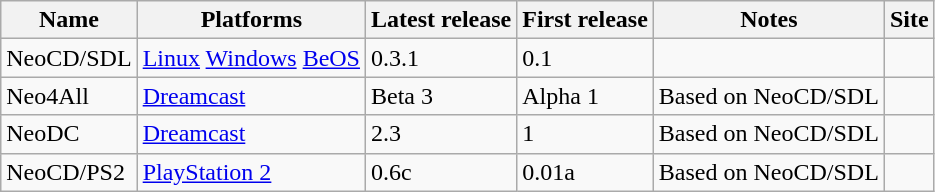<table class="wikitable">
<tr>
<th>Name</th>
<th>Platforms</th>
<th>Latest release</th>
<th>First release</th>
<th>Notes</th>
<th>Site</th>
</tr>
<tr>
<td>NeoCD/SDL</td>
<td><a href='#'>Linux</a> <a href='#'>Windows</a> <a href='#'>BeOS</a></td>
<td>0.3.1</td>
<td>0.1</td>
<td></td>
<td></td>
</tr>
<tr>
<td>Neo4All</td>
<td><a href='#'>Dreamcast</a></td>
<td>Beta 3</td>
<td>Alpha 1</td>
<td>Based on NeoCD/SDL</td>
<td></td>
</tr>
<tr>
<td>NeoDC</td>
<td><a href='#'>Dreamcast</a></td>
<td>2.3</td>
<td>1</td>
<td>Based on NeoCD/SDL</td>
<td></td>
</tr>
<tr>
<td>NeoCD/PS2</td>
<td><a href='#'>PlayStation 2</a></td>
<td>0.6c</td>
<td>0.01a</td>
<td>Based on NeoCD/SDL</td>
<td></td>
</tr>
</table>
